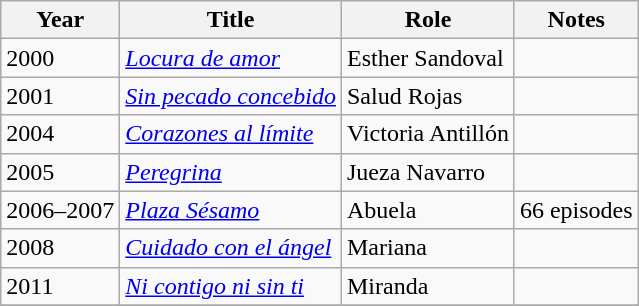<table class="wikitable sortable">
<tr>
<th>Year</th>
<th>Title</th>
<th>Role</th>
<th>Notes</th>
</tr>
<tr>
<td>2000</td>
<td><em><a href='#'>Locura de amor</a></em></td>
<td>Esther Sandoval</td>
<td></td>
</tr>
<tr>
<td>2001</td>
<td><em><a href='#'>Sin pecado concebido</a></em></td>
<td>Salud Rojas</td>
<td></td>
</tr>
<tr>
<td>2004</td>
<td><em><a href='#'>Corazones al límite</a></em></td>
<td>Victoria Antillón</td>
<td></td>
</tr>
<tr>
<td>2005</td>
<td><em><a href='#'>Peregrina</a></em></td>
<td>Jueza Navarro</td>
<td></td>
</tr>
<tr>
<td>2006–2007</td>
<td><em><a href='#'>Plaza Sésamo</a></em></td>
<td>Abuela</td>
<td>66 episodes</td>
</tr>
<tr>
<td>2008</td>
<td><em><a href='#'>Cuidado con el ángel</a></em></td>
<td>Mariana</td>
<td></td>
</tr>
<tr>
<td>2011</td>
<td><em><a href='#'>Ni contigo ni sin ti</a></em></td>
<td>Miranda</td>
<td></td>
</tr>
<tr>
</tr>
</table>
